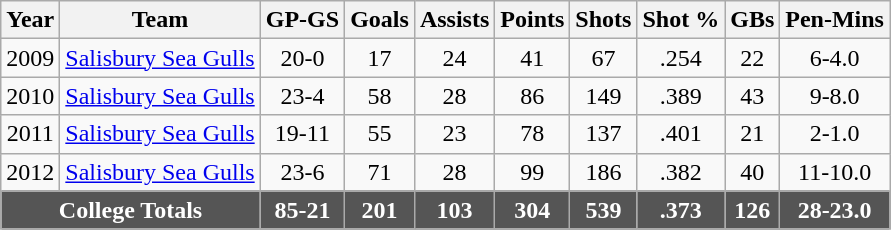<table class="wikitable" style="text-align:center;">
<tr>
<th>Year</th>
<th>Team</th>
<th>GP-GS</th>
<th>Goals</th>
<th>Assists</th>
<th>Points</th>
<th>Shots</th>
<th>Shot %</th>
<th>GBs</th>
<th>Pen-Mins</th>
</tr>
<tr>
<td>2009</td>
<td><a href='#'>Salisbury Sea Gulls</a></td>
<td>20-0</td>
<td>17</td>
<td>24</td>
<td>41</td>
<td>67</td>
<td>.254</td>
<td>22</td>
<td>6-4.0</td>
</tr>
<tr>
<td>2010</td>
<td><a href='#'>Salisbury Sea Gulls</a></td>
<td>23-4</td>
<td>58</td>
<td>28</td>
<td>86</td>
<td>149</td>
<td>.389</td>
<td>43</td>
<td>9-8.0</td>
</tr>
<tr>
<td>2011</td>
<td><a href='#'>Salisbury Sea Gulls</a></td>
<td>19-11</td>
<td>55</td>
<td>23</td>
<td>78</td>
<td>137</td>
<td>.401</td>
<td>21</td>
<td>2-1.0</td>
</tr>
<tr>
<td>2012</td>
<td><a href='#'>Salisbury Sea Gulls</a></td>
<td>23-6</td>
<td>71</td>
<td>28</td>
<td>99</td>
<td>186</td>
<td>.382</td>
<td>40</td>
<td>11-10.0</td>
</tr>
<tr style="background:#555; font-weight:bold; color:white;">
<td colspan=2>College Totals</td>
<td>85-21</td>
<td>201</td>
<td>103</td>
<td>304</td>
<td>539</td>
<td>.373</td>
<td>126</td>
<td>28-23.0</td>
</tr>
</table>
